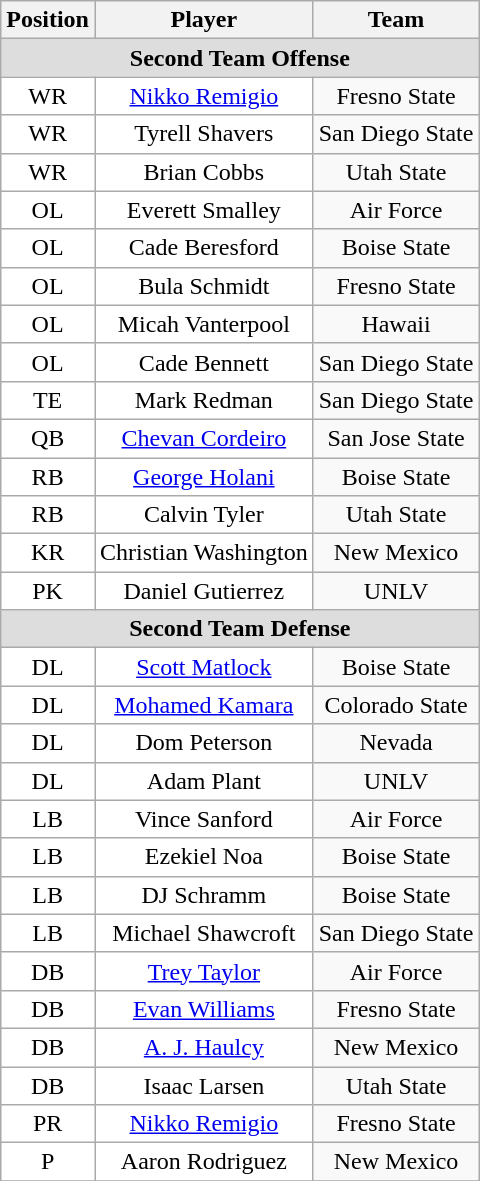<table class="wikitable" border="0">
<tr>
<th>Position</th>
<th>Player</th>
<th>Team</th>
</tr>
<tr>
<td colspan="3" style="text-align:center; background:#ddd;"><strong>Second Team Offense </strong></td>
</tr>
<tr style="text-align:center;">
<td style="background:white">WR</td>
<td style="background:white"><a href='#'>Nikko Remigio</a></td>
<td style=>Fresno State</td>
</tr>
<tr style="text-align:center;">
<td style="background:white">WR</td>
<td style="background:white">Tyrell Shavers</td>
<td style=>San Diego State</td>
</tr>
<tr style="text-align:center;">
<td style="background:white">WR</td>
<td style="background:white">Brian Cobbs</td>
<td style=>Utah State</td>
</tr>
<tr style="text-align:center;">
<td style="background:white">OL</td>
<td style="background:white">Everett Smalley</td>
<td style=>Air Force</td>
</tr>
<tr style="text-align:center;">
<td style="background:white">OL</td>
<td style="background:white">Cade Beresford</td>
<td style=>Boise State</td>
</tr>
<tr style="text-align:center;">
<td style="background:white">OL</td>
<td style="background:white">Bula Schmidt</td>
<td style=>Fresno State</td>
</tr>
<tr style="text-align:center;">
<td style="background:white">OL</td>
<td style="background:white">Micah Vanterpool</td>
<td style=>Hawaii</td>
</tr>
<tr style="text-align:center;">
<td style="background:white">OL</td>
<td style="background:white">Cade Bennett</td>
<td style=>San Diego State</td>
</tr>
<tr style="text-align:center;">
<td style="background:white">TE</td>
<td style="background:white">Mark Redman</td>
<td style=>San Diego State</td>
</tr>
<tr style="text-align:center;">
<td style="background:white">QB</td>
<td style="background:white"><a href='#'>Chevan Cordeiro</a></td>
<td style=>San Jose State</td>
</tr>
<tr style="text-align:center;">
<td style="background:white">RB</td>
<td style="background:white"><a href='#'>George Holani</a></td>
<td style=>Boise State</td>
</tr>
<tr style="text-align:center;">
<td style="background:white">RB</td>
<td style="background:white">Calvin Tyler</td>
<td style=>Utah State</td>
</tr>
<tr style="text-align:center;">
<td style="background:white">KR</td>
<td style="background:white">Christian Washington</td>
<td style=>New Mexico</td>
</tr>
<tr style="text-align:center;">
<td style="background:white">PK</td>
<td style="background:white">Daniel Gutierrez</td>
<td style=>UNLV</td>
</tr>
<tr>
<td colspan="3" style="text-align:center; background:#ddd;"><strong>Second Team Defense</strong></td>
</tr>
<tr style="text-align:center;">
<td style="background:white">DL</td>
<td style="background:white"><a href='#'>Scott Matlock</a></td>
<td style=>Boise State</td>
</tr>
<tr style="text-align:center;">
<td style="background:white">DL</td>
<td style="background:white"><a href='#'>Mohamed Kamara</a></td>
<td style=>Colorado State</td>
</tr>
<tr style="text-align:center;">
<td style="background:white">DL</td>
<td style="background:white">Dom Peterson</td>
<td style=>Nevada</td>
</tr>
<tr style="text-align:center;">
<td style="background:white">DL</td>
<td style="background:white">Adam Plant</td>
<td style=>UNLV</td>
</tr>
<tr style="text-align:center;">
<td style="background:white">LB</td>
<td style="background:white">Vince Sanford</td>
<td style=>Air Force</td>
</tr>
<tr style="text-align:center;">
<td style="background:white">LB</td>
<td style="background:white">Ezekiel Noa</td>
<td style=>Boise State</td>
</tr>
<tr style="text-align:center;">
<td style="background:white">LB</td>
<td style="background:white">DJ Schramm</td>
<td style=>Boise State</td>
</tr>
<tr style="text-align:center;">
<td style="background:white">LB</td>
<td style="background:white">Michael Shawcroft</td>
<td style=>San Diego State</td>
</tr>
<tr style="text-align:center;">
<td style="background:white">DB</td>
<td style="background:white"><a href='#'>Trey Taylor</a></td>
<td style=>Air Force</td>
</tr>
<tr style="text-align:center;">
<td style="background:white">DB</td>
<td style="background:white"><a href='#'>Evan Williams</a></td>
<td style=>Fresno State</td>
</tr>
<tr style="text-align:center;">
<td style="background:white">DB</td>
<td style="background:white"><a href='#'>A. J. Haulcy</a></td>
<td style=>New Mexico</td>
</tr>
<tr style="text-align:center;">
<td style="background:white">DB</td>
<td style="background:white">Isaac Larsen</td>
<td style=>Utah State</td>
</tr>
<tr style="text-align:center;">
<td style="background:white">PR</td>
<td style="background:white"><a href='#'>Nikko Remigio</a></td>
<td style=>Fresno State</td>
</tr>
<tr style="text-align:center;">
<td style="background:white">P</td>
<td style="background:white">Aaron Rodriguez</td>
<td style=>New Mexico</td>
</tr>
<tr>
</tr>
</table>
